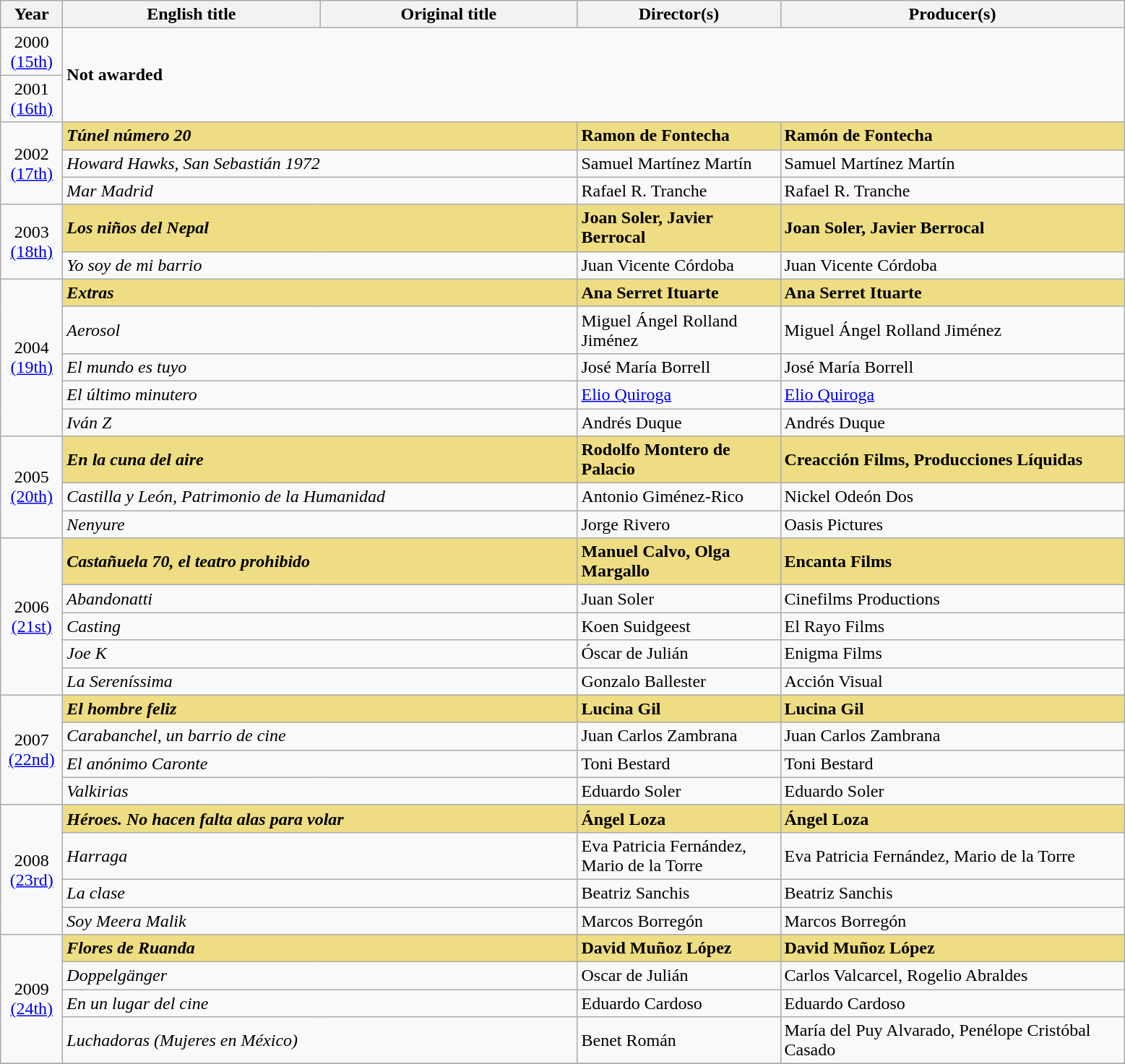<table class="wikitable sortable" style="text-align:left;"style="width:100%">
<tr>
<th width="50">Year</th>
<th width="230">English title</th>
<th width="230">Original title</th>
<th width="180">Director(s)</th>
<th width="310">Producer(s)</th>
</tr>
<tr>
<td style="text-align:center;">2000<br><a href='#'>(15th)</a></td>
<td rowspan="2" colspan="4"><strong>Not awarded</strong></td>
</tr>
<tr>
<td style="text-align:center;">2001<br><a href='#'>(16th)</a></td>
</tr>
<tr>
<td rowspan="3" style="text-align:center;">2002<br><a href='#'>(17th)</a></td>
<td colspan="2" style="background:#eedd82;"><strong><em>Túnel número 20</em></strong></td>
<td style="background:#eedd82;"><strong>Ramon de Fontecha</strong></td>
<td style="background:#eedd82;"><strong>Ramón de Fontecha</strong></td>
</tr>
<tr>
<td colspan="2"><em>Howard Hawks, San Sebastián 1972</em></td>
<td>Samuel Martínez Martín</td>
<td>Samuel Martínez Martín</td>
</tr>
<tr>
<td colspan="2"><em>Mar Madrid</em></td>
<td>Rafael R. Tranche</td>
<td>Rafael R. Tranche</td>
</tr>
<tr>
<td rowspan="2" style="text-align:center;">2003<br><a href='#'>(18th)</a></td>
<td colspan="2" style="background:#eedd82;"><strong><em>Los niños del Nepal</em></strong></td>
<td style="background:#eedd82;"><strong>Joan Soler, Javier Berrocal</strong></td>
<td style="background:#eedd82;"><strong>Joan Soler, Javier Berrocal</strong></td>
</tr>
<tr>
<td colspan="2"><em>Yo soy de mi barrio</em></td>
<td>Juan Vicente Córdoba</td>
<td>Juan Vicente Córdoba</td>
</tr>
<tr>
<td rowspan="5" style="text-align:center;">2004<br><a href='#'>(19th)</a></td>
<td colspan="2" style="background:#eedd82;"><strong><em>Extras</em></strong></td>
<td style="background:#eedd82;"><strong>Ana Serret Ituarte</strong></td>
<td style="background:#eedd82;"><strong>Ana Serret Ituarte</strong></td>
</tr>
<tr>
<td colspan="2"><em>Aerosol</em></td>
<td>Miguel Ángel Rolland Jiménez</td>
<td>Miguel Ángel Rolland Jiménez</td>
</tr>
<tr>
<td colspan="2"><em>El mundo es tuyo</em></td>
<td>José María Borrell</td>
<td>José María Borrell</td>
</tr>
<tr>
<td colspan="2"><em>El último minutero</em></td>
<td><a href='#'>Elio Quiroga</a></td>
<td><a href='#'>Elio Quiroga</a></td>
</tr>
<tr>
<td colspan="2"><em>Iván Z</em></td>
<td>Andrés Duque</td>
<td>Andrés Duque</td>
</tr>
<tr>
<td rowspan="3" style="text-align:center;">2005<br><a href='#'>(20th)</a></td>
<td colspan="2" style="background:#eedd82;"><strong><em>En la cuna del aire</em></strong></td>
<td style="background:#eedd82;"><strong>Rodolfo Montero de Palacio</strong></td>
<td style="background:#eedd82;"><strong>Creacción Films, Producciones Líquidas</strong></td>
</tr>
<tr>
<td colspan="2"><em>Castilla y León, Patrimonio de la Humanidad</em></td>
<td>Antonio Giménez-Rico</td>
<td>Nickel Odeón Dos</td>
</tr>
<tr>
<td colspan="2"><em>Nenyure</em></td>
<td>Jorge Rivero</td>
<td>Oasis Pictures</td>
</tr>
<tr>
<td rowspan="5" style="text-align:center;">2006<br><a href='#'>(21st)</a></td>
<td colspan="2" style="background:#eedd82;"><strong><em>Castañuela 70, el teatro prohibido</em></strong></td>
<td style="background:#eedd82;"><strong>Manuel Calvo, Olga Margallo</strong></td>
<td style="background:#eedd82;"><strong>Encanta Films</strong></td>
</tr>
<tr>
<td colspan="2"><em>Abandonatti</em></td>
<td>Juan Soler</td>
<td>Cinefilms Productions</td>
</tr>
<tr>
<td colspan="2"><em>Casting</em></td>
<td>Koen Suidgeest</td>
<td>El Rayo Films</td>
</tr>
<tr>
<td colspan="2"><em>Joe K</em></td>
<td>Óscar de Julián</td>
<td>Enigma Films</td>
</tr>
<tr>
<td colspan="2"><em>La Sereníssima</em></td>
<td>Gonzalo Ballester</td>
<td>Acción Visual</td>
</tr>
<tr>
<td rowspan="4" style="text-align:center;">2007<br><a href='#'>(22nd)</a></td>
<td colspan="2" style="background:#eedd82;"><strong><em>El hombre feliz</em></strong></td>
<td style="background:#eedd82;"><strong>Lucina Gil</strong></td>
<td style="background:#eedd82;"><strong>Lucina Gil</strong></td>
</tr>
<tr>
<td colspan="2"><em>Carabanchel, un barrio de cine</em></td>
<td>Juan Carlos Zambrana</td>
<td>Juan Carlos Zambrana</td>
</tr>
<tr>
<td colspan="2"><em>El anónimo Caronte</em></td>
<td>Toni Bestard</td>
<td>Toni Bestard</td>
</tr>
<tr>
<td colspan="2"><em>Valkirias</em></td>
<td>Eduardo Soler</td>
<td>Eduardo Soler</td>
</tr>
<tr>
<td rowspan="4" style="text-align:center;">2008<br><a href='#'>(23rd)</a></td>
<td colspan="2" style="background:#eedd82;"><strong><em>Héroes. No hacen falta alas para volar</em></strong></td>
<td style="background:#eedd82;"><strong>Ángel Loza</strong></td>
<td style="background:#eedd82;"><strong>Ángel Loza</strong></td>
</tr>
<tr>
<td colspan="2"><em>Harraga</em></td>
<td>Eva Patricia Fernández, Mario de la Torre</td>
<td>Eva Patricia Fernández, Mario de la Torre</td>
</tr>
<tr>
<td colspan="2"><em>La clase</em></td>
<td>Beatriz Sanchis</td>
<td>Beatriz Sanchis</td>
</tr>
<tr>
<td colspan="2"><em>Soy Meera Malik</em></td>
<td>Marcos Borregón</td>
<td>Marcos Borregón</td>
</tr>
<tr>
<td rowspan="4" style="text-align:center;">2009<br><a href='#'>(24th)</a></td>
<td colspan="2" style="background:#eedd82;"><strong><em>Flores de Ruanda</em></strong></td>
<td style="background:#eedd82;"><strong>David Muñoz López</strong></td>
<td style="background:#eedd82;"><strong>David Muñoz López</strong></td>
</tr>
<tr>
<td colspan="2"><em>Doppelgänger</em></td>
<td>Oscar de Julián</td>
<td>Carlos Valcarcel, Rogelio Abraldes</td>
</tr>
<tr>
<td colspan="2"><em>En un lugar del cine</em></td>
<td>Eduardo Cardoso</td>
<td>Eduardo Cardoso</td>
</tr>
<tr>
<td colspan="2"><em>Luchadoras (Mujeres en México)</em></td>
<td>Benet Román</td>
<td>María del Puy Alvarado, Penélope Cristóbal Casado</td>
</tr>
<tr>
</tr>
</table>
